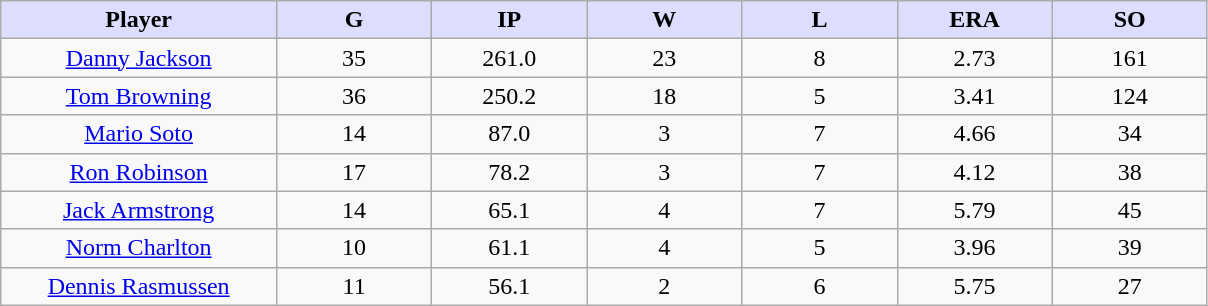<table class="wikitable sortable">
<tr>
<th style="background:#ddf; width:16%;">Player</th>
<th style="background:#ddf; width:9%;">G</th>
<th style="background:#ddf; width:9%;">IP</th>
<th style="background:#ddf; width:9%;">W</th>
<th style="background:#ddf; width:9%;">L</th>
<th style="background:#ddf; width:9%;">ERA</th>
<th style="background:#ddf; width:9%;">SO</th>
</tr>
<tr style="text-align:center;">
<td><a href='#'>Danny Jackson</a></td>
<td>35</td>
<td>261.0</td>
<td>23</td>
<td>8</td>
<td>2.73</td>
<td>161</td>
</tr>
<tr style="text-align:center;">
<td><a href='#'>Tom Browning</a></td>
<td>36</td>
<td>250.2</td>
<td>18</td>
<td>5</td>
<td>3.41</td>
<td>124</td>
</tr>
<tr align="center">
<td><a href='#'>Mario Soto</a></td>
<td>14</td>
<td>87.0</td>
<td>3</td>
<td>7</td>
<td>4.66</td>
<td>34</td>
</tr>
<tr align="center">
<td><a href='#'>Ron Robinson</a></td>
<td>17</td>
<td>78.2</td>
<td>3</td>
<td>7</td>
<td>4.12</td>
<td>38</td>
</tr>
<tr align="center">
<td><a href='#'>Jack Armstrong</a></td>
<td>14</td>
<td>65.1</td>
<td>4</td>
<td>7</td>
<td>5.79</td>
<td>45</td>
</tr>
<tr align="center">
<td><a href='#'>Norm Charlton</a></td>
<td>10</td>
<td>61.1</td>
<td>4</td>
<td>5</td>
<td>3.96</td>
<td>39</td>
</tr>
<tr align="center">
<td><a href='#'>Dennis Rasmussen</a></td>
<td>11</td>
<td>56.1</td>
<td>2</td>
<td>6</td>
<td>5.75</td>
<td>27</td>
</tr>
</table>
